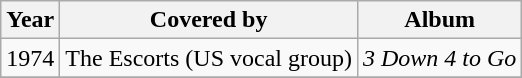<table class="wikitable">
<tr>
<th>Year</th>
<th>Covered by</th>
<th>Album</th>
</tr>
<tr>
<td>1974</td>
<td>The Escorts (US vocal group)</td>
<td><em>3 Down 4 to Go</em></td>
</tr>
<tr>
</tr>
</table>
